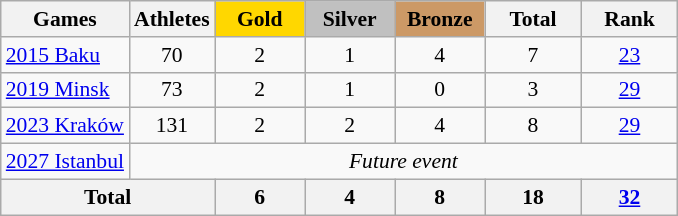<table class="wikitable" style="text-align:center; font-size:90%;">
<tr>
<th>Games</th>
<th>Athletes</th>
<td style="background:gold; width:3.7em; font-weight:bold;">Gold</td>
<td style="background:silver; width:3.7em; font-weight:bold;">Silver</td>
<td style="background:#cc9966; width:3.7em; font-weight:bold;">Bronze</td>
<th style="width:4em; font-weight:bold;">Total</th>
<th style="width:4em; font-weight:bold;">Rank</th>
</tr>
<tr>
<td align=left> <a href='#'>2015 Baku</a></td>
<td>70</td>
<td>2</td>
<td>1</td>
<td>4</td>
<td>7</td>
<td><a href='#'>23</a></td>
</tr>
<tr>
<td align=left> <a href='#'>2019 Minsk</a></td>
<td>73</td>
<td>2</td>
<td>1</td>
<td>0</td>
<td>3</td>
<td><a href='#'>29</a></td>
</tr>
<tr>
<td align=left> <a href='#'>2023 Kraków</a></td>
<td>131</td>
<td>2</td>
<td>2</td>
<td>4</td>
<td>8</td>
<td><a href='#'>29</a></td>
</tr>
<tr>
<td align=left> <a href='#'>2027 Istanbul</a></td>
<td colspan=6><em>Future event</em></td>
</tr>
<tr>
<th colspan=2>Total</th>
<th>6</th>
<th>4</th>
<th>8</th>
<th>18</th>
<th><a href='#'>32</a></th>
</tr>
</table>
